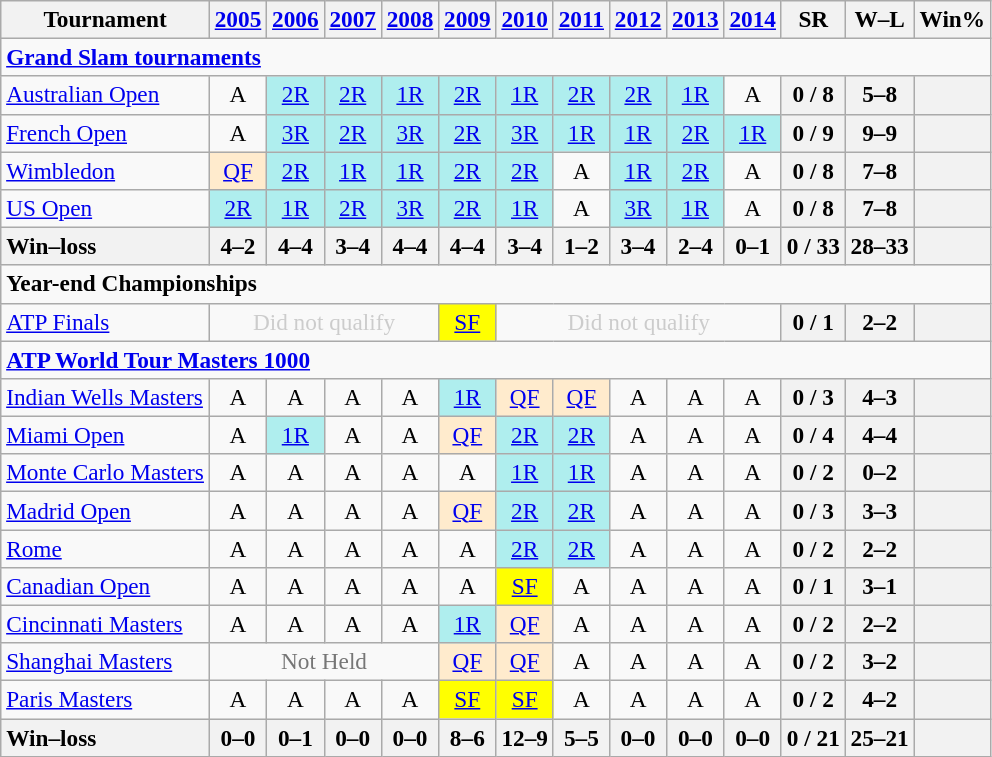<table class=wikitable style=text-align:center;font-size:97%>
<tr>
<th>Tournament</th>
<th><a href='#'>2005</a></th>
<th><a href='#'>2006</a></th>
<th><a href='#'>2007</a></th>
<th><a href='#'>2008</a></th>
<th><a href='#'>2009</a></th>
<th><a href='#'>2010</a></th>
<th><a href='#'>2011</a></th>
<th><a href='#'>2012</a></th>
<th><a href='#'>2013</a></th>
<th><a href='#'>2014</a></th>
<th>SR</th>
<th>W–L</th>
<th>Win%</th>
</tr>
<tr>
<td colspan="17" align="left"><strong><a href='#'>Grand Slam tournaments</a></strong></td>
</tr>
<tr>
<td align=left><a href='#'>Australian Open</a></td>
<td>A</td>
<td bgcolor=afeeee><a href='#'>2R</a></td>
<td bgcolor=afeeee><a href='#'>2R</a></td>
<td bgcolor=afeeee><a href='#'>1R</a></td>
<td bgcolor=afeeee><a href='#'>2R</a></td>
<td bgcolor=afeeee><a href='#'>1R</a></td>
<td bgcolor=afeeee><a href='#'>2R</a></td>
<td bgcolor=afeeee><a href='#'>2R</a></td>
<td bgcolor=afeeee><a href='#'>1R</a></td>
<td>A</td>
<th>0 / 8</th>
<th>5–8</th>
<th></th>
</tr>
<tr>
<td align=left><a href='#'>French Open</a></td>
<td>A</td>
<td bgcolor=afeeee><a href='#'>3R</a></td>
<td bgcolor=afeeee><a href='#'>2R</a></td>
<td bgcolor=afeeee><a href='#'>3R</a></td>
<td bgcolor=afeeee><a href='#'>2R</a></td>
<td bgcolor=afeeee><a href='#'>3R</a></td>
<td bgcolor=afeeee><a href='#'>1R</a></td>
<td bgcolor=afeeee><a href='#'>1R</a></td>
<td bgcolor=afeeee><a href='#'>2R</a></td>
<td bgcolor=afeeee><a href='#'>1R</a></td>
<th>0 / 9</th>
<th>9–9</th>
<th></th>
</tr>
<tr>
<td align=left><a href='#'>Wimbledon</a></td>
<td bgcolor=ffebcd><a href='#'>QF</a></td>
<td bgcolor=afeeee><a href='#'>2R</a></td>
<td bgcolor=afeeee><a href='#'>1R</a></td>
<td bgcolor=afeeee><a href='#'>1R</a></td>
<td bgcolor=afeeee><a href='#'>2R</a></td>
<td bgcolor=afeeee><a href='#'>2R</a></td>
<td>A</td>
<td bgcolor=afeeee><a href='#'>1R</a></td>
<td bgcolor=afeeee><a href='#'>2R</a></td>
<td>A</td>
<th>0 / 8</th>
<th>7–8</th>
<th></th>
</tr>
<tr>
<td align=left><a href='#'>US Open</a></td>
<td bgcolor=afeeee><a href='#'>2R</a></td>
<td bgcolor=afeeee><a href='#'>1R</a></td>
<td bgcolor=afeeee><a href='#'>2R</a></td>
<td bgcolor=afeeee><a href='#'>3R</a></td>
<td bgcolor=afeeee><a href='#'>2R</a></td>
<td bgcolor=afeeee><a href='#'>1R</a></td>
<td>A</td>
<td bgcolor=afeeee><a href='#'>3R</a></td>
<td bgcolor=afeeee><a href='#'>1R</a></td>
<td>A</td>
<th>0 / 8</th>
<th>7–8</th>
<th></th>
</tr>
<tr>
<th style=text-align:left>Win–loss</th>
<th>4–2</th>
<th>4–4</th>
<th>3–4</th>
<th>4–4</th>
<th>4–4</th>
<th>3–4</th>
<th>1–2</th>
<th>3–4</th>
<th>2–4</th>
<th>0–1</th>
<th>0 / 33</th>
<th>28–33</th>
<th></th>
</tr>
<tr>
<td colspan=22 align=left><strong>Year-end Championships</strong></td>
</tr>
<tr>
<td align=left><a href='#'>ATP Finals</a></td>
<td colspan=4 style=color:#cccccc>Did not qualify</td>
<td style=background:yellow><a href='#'>SF</a></td>
<td colspan=5 style=color:#cccccc>Did not qualify</td>
<th>0 / 1</th>
<th>2–2</th>
<th></th>
</tr>
<tr>
<td colspan="17" align="left"><strong><a href='#'>ATP World Tour Masters 1000</a></strong></td>
</tr>
<tr>
<td align=left><a href='#'>Indian Wells Masters</a></td>
<td>A</td>
<td>A</td>
<td>A</td>
<td>A</td>
<td bgcolor=afeeee><a href='#'>1R</a></td>
<td bgcolor=ffebcd><a href='#'>QF</a></td>
<td bgcolor=ffebcd><a href='#'>QF</a></td>
<td>A</td>
<td>A</td>
<td>A</td>
<th>0 / 3</th>
<th>4–3</th>
<th></th>
</tr>
<tr>
<td align=left><a href='#'>Miami Open</a></td>
<td>A</td>
<td bgcolor=afeeee><a href='#'>1R</a></td>
<td>A</td>
<td>A</td>
<td bgcolor=ffebcd><a href='#'>QF</a></td>
<td bgcolor=afeeee><a href='#'>2R</a></td>
<td bgcolor=afeeee><a href='#'>2R</a></td>
<td>A</td>
<td>A</td>
<td>A</td>
<th>0 / 4</th>
<th>4–4</th>
<th></th>
</tr>
<tr>
<td align=left><a href='#'>Monte Carlo Masters</a></td>
<td>A</td>
<td>A</td>
<td>A</td>
<td>A</td>
<td>A</td>
<td bgcolor=afeeee><a href='#'>1R</a></td>
<td bgcolor=afeeee><a href='#'>1R</a></td>
<td>A</td>
<td>A</td>
<td>A</td>
<th>0 / 2</th>
<th>0–2</th>
<th></th>
</tr>
<tr>
<td align=left><a href='#'>Madrid Open</a></td>
<td>A</td>
<td>A</td>
<td>A</td>
<td>A</td>
<td bgcolor=ffebcd><a href='#'>QF</a></td>
<td bgcolor=afeeee><a href='#'>2R</a></td>
<td bgcolor=afeeee><a href='#'>2R</a></td>
<td>A</td>
<td>A</td>
<td>A</td>
<th>0 / 3</th>
<th>3–3</th>
<th></th>
</tr>
<tr>
<td align=left><a href='#'>Rome</a></td>
<td>A</td>
<td>A</td>
<td>A</td>
<td>A</td>
<td>A</td>
<td bgcolor=afeeee><a href='#'>2R</a></td>
<td bgcolor=afeeee><a href='#'>2R</a></td>
<td>A</td>
<td>A</td>
<td>A</td>
<th>0 / 2</th>
<th>2–2</th>
<th></th>
</tr>
<tr>
<td align=left><a href='#'>Canadian Open</a></td>
<td>A</td>
<td>A</td>
<td>A</td>
<td>A</td>
<td>A</td>
<td bgcolor=yellow><a href='#'>SF</a></td>
<td>A</td>
<td>A</td>
<td>A</td>
<td>A</td>
<th>0 / 1</th>
<th>3–1</th>
<th></th>
</tr>
<tr>
<td align=left><a href='#'>Cincinnati Masters</a></td>
<td>A</td>
<td>A</td>
<td>A</td>
<td>A</td>
<td bgcolor=afeeee><a href='#'>1R</a></td>
<td bgcolor=ffebcd><a href='#'>QF</a></td>
<td>A</td>
<td>A</td>
<td>A</td>
<td>A</td>
<th>0 / 2</th>
<th>2–2</th>
<th></th>
</tr>
<tr>
<td align=left><a href='#'>Shanghai Masters</a></td>
<td style="color:#767676" colspan=4>Not Held</td>
<td bgcolor=ffebcd><a href='#'>QF</a></td>
<td bgcolor=ffebcd><a href='#'>QF</a></td>
<td>A</td>
<td>A</td>
<td>A</td>
<td>A</td>
<th>0 / 2</th>
<th>3–2</th>
<th></th>
</tr>
<tr>
<td align=left><a href='#'>Paris Masters</a></td>
<td>A</td>
<td>A</td>
<td>A</td>
<td>A</td>
<td bgcolor=yellow><a href='#'>SF</a></td>
<td bgcolor=yellow><a href='#'>SF</a></td>
<td>A</td>
<td>A</td>
<td>A</td>
<td>A</td>
<th>0 / 2</th>
<th>4–2</th>
<th></th>
</tr>
<tr>
<th style=text-align:left>Win–loss</th>
<th>0–0</th>
<th>0–1</th>
<th>0–0</th>
<th>0–0</th>
<th>8–6</th>
<th>12–9</th>
<th>5–5</th>
<th>0–0</th>
<th>0–0</th>
<th>0–0</th>
<th>0 / 21</th>
<th>25–21</th>
<th></th>
</tr>
</table>
